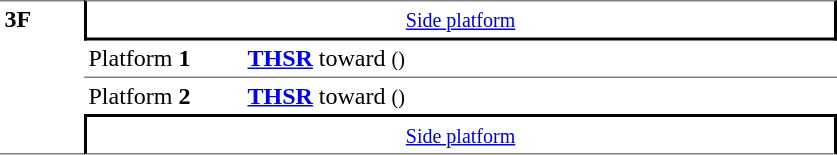<table table border=0 cellspacing=0 cellpadding=3>
<tr>
<td style="border-bottom:solid 1px gray;border-top:solid 1px gray;" rowspan=38 valign=top  width=50><strong>3F</strong></td>
</tr>
<tr>
<td style="border-right:solid 2px black;border-left:solid 2px black;border-bottom:solid 2px black;border-top:solid 1px gray;text-align:center;" colspan=2 width=50><small><a href='#'>Side platform</a></small></td>
</tr>
<tr>
<td style="border-bottom:solid 1px gray;" width=100>Platform <span><strong>1</strong></span></td>
<td style="border-bottom:solid 1px gray;" width=390><strong><a href='#'><span>THSR</span></a></strong> toward  <small>()</small></td>
</tr>
<tr>
<td>Platform <span><strong>2</strong></span></td>
<td><strong><a href='#'><span>THSR</span></a></strong> toward  <small>()</small></td>
</tr>
<tr>
<td style="border-top:solid 2px black;border-right:solid 2px black;border-left:solid 2px black;border-bottom:solid 1px gray;text-align:center;" colspan=2><small><a href='#'>Side platform</a></small></td>
</tr>
</table>
